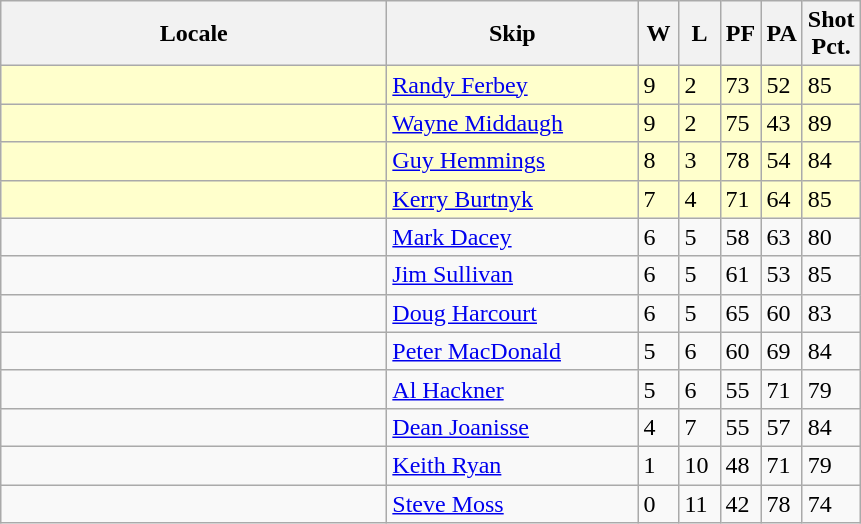<table class=wikitable>
<tr>
<th width=250>Locale</th>
<th width=160>Skip</th>
<th width=20>W</th>
<th width=20>L</th>
<th width=20>PF</th>
<th width=20>PA</th>
<th width=20>Shot <br> Pct.</th>
</tr>
<tr bgcolor=#ffffcc>
<td></td>
<td><a href='#'>Randy Ferbey</a></td>
<td>9</td>
<td>2</td>
<td>73</td>
<td>52</td>
<td>85</td>
</tr>
<tr bgcolor=#ffffcc>
<td></td>
<td><a href='#'>Wayne Middaugh</a></td>
<td>9</td>
<td>2</td>
<td>75</td>
<td>43</td>
<td>89</td>
</tr>
<tr bgcolor=#ffffcc>
<td></td>
<td><a href='#'>Guy Hemmings</a></td>
<td>8</td>
<td>3</td>
<td>78</td>
<td>54</td>
<td>84</td>
</tr>
<tr bgcolor=#ffffcc>
<td></td>
<td><a href='#'>Kerry Burtnyk</a></td>
<td>7</td>
<td>4</td>
<td>71</td>
<td>64</td>
<td>85</td>
</tr>
<tr>
<td></td>
<td><a href='#'>Mark Dacey</a></td>
<td>6</td>
<td>5</td>
<td>58</td>
<td>63</td>
<td>80</td>
</tr>
<tr>
<td></td>
<td><a href='#'>Jim Sullivan</a></td>
<td>6</td>
<td>5</td>
<td>61</td>
<td>53</td>
<td>85</td>
</tr>
<tr>
<td></td>
<td><a href='#'>Doug Harcourt</a></td>
<td>6</td>
<td>5</td>
<td>65</td>
<td>60</td>
<td>83</td>
</tr>
<tr>
<td></td>
<td><a href='#'>Peter MacDonald</a></td>
<td>5</td>
<td>6</td>
<td>60</td>
<td>69</td>
<td>84</td>
</tr>
<tr>
<td></td>
<td><a href='#'>Al Hackner</a></td>
<td>5</td>
<td>6</td>
<td>55</td>
<td>71</td>
<td>79</td>
</tr>
<tr>
<td></td>
<td><a href='#'>Dean Joanisse</a></td>
<td>4</td>
<td>7</td>
<td>55</td>
<td>57</td>
<td>84</td>
</tr>
<tr>
<td></td>
<td><a href='#'>Keith Ryan</a></td>
<td>1</td>
<td>10</td>
<td>48</td>
<td>71</td>
<td>79</td>
</tr>
<tr>
<td></td>
<td><a href='#'>Steve Moss</a></td>
<td>0</td>
<td>11</td>
<td>42</td>
<td>78</td>
<td>74</td>
</tr>
</table>
